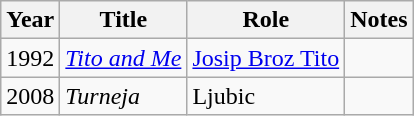<table class="wikitable sortable">
<tr>
<th>Year</th>
<th>Title</th>
<th>Role</th>
<th class="unsortable">Notes</th>
</tr>
<tr>
<td>1992</td>
<td><em><a href='#'>Tito and Me</a></em></td>
<td><a href='#'>Josip Broz Tito</a></td>
<td></td>
</tr>
<tr>
<td>2008</td>
<td><em>Turneja</em></td>
<td>Ljubic</td>
<td></td>
</tr>
</table>
